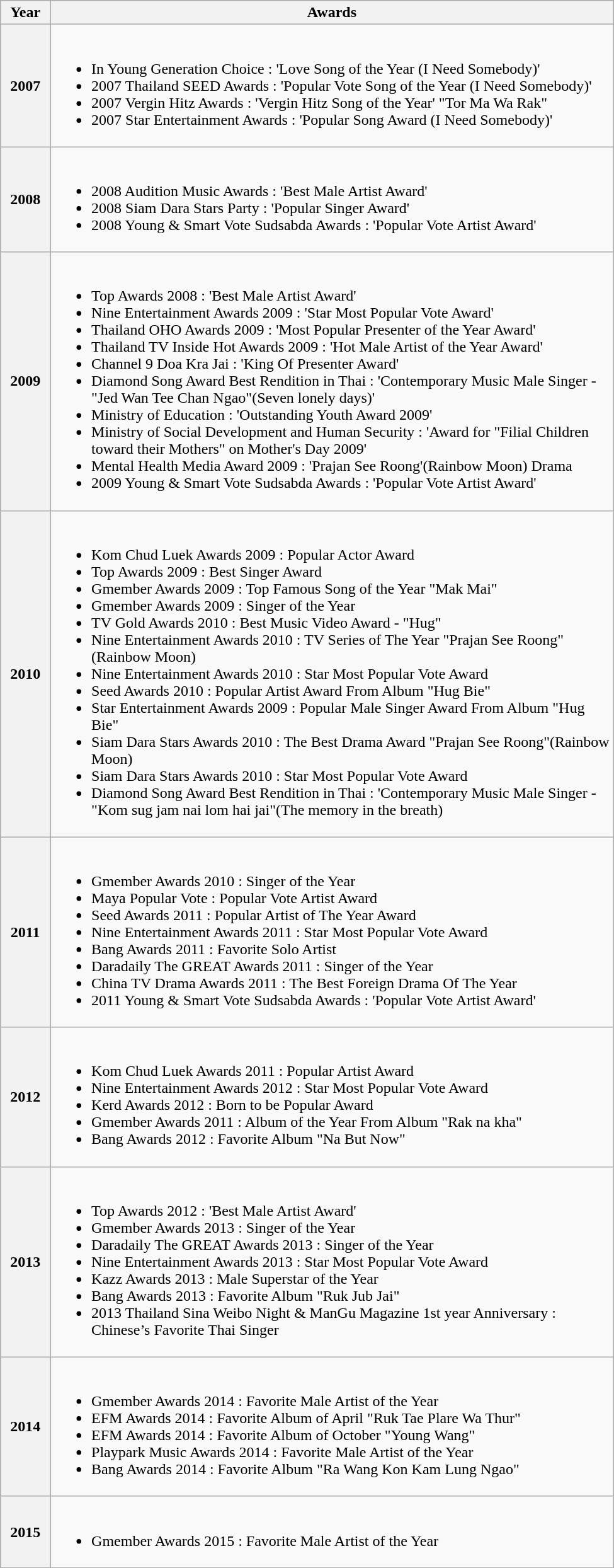<table class="wikitable" style="width:650px;">
<tr>
<th style=" width:50px;">Year</th>
<th style=" width:750px;">Awards</th>
</tr>
<tr>
<th style="text-align:center;">2007</th>
<td align="left"><br><ul><li>In Young Generation Choice : 'Love Song of the Year (I Need Somebody)'</li><li>2007 Thailand SEED Awards : 'Popular Vote Song of the Year (I Need Somebody)'</li><li>2007 Vergin Hitz Awards : 'Vergin Hitz Song of the Year' "Tor Ma Wa Rak"</li><li>2007 Star Entertainment Awards : 'Popular Song Award (I Need Somebody)'</li></ul></td>
</tr>
<tr>
<th style="text-align:center;">2008</th>
<td align="left"><br><ul><li>2008 Audition Music Awards : 'Best Male Artist Award'</li><li>2008 Siam Dara Stars Party : 'Popular Singer Award'</li><li>2008 Young & Smart Vote Sudsabda Awards : 'Popular Vote Artist Award'</li></ul></td>
</tr>
<tr>
<th style="text-align:center;">2009</th>
<td align="left"><br><ul><li>Top Awards 2008 : 'Best Male Artist Award'</li><li>Nine Entertainment Awards 2009 : 'Star Most Popular Vote Award'</li><li>Thailand OHO Awards 2009 : 'Most Popular Presenter of the Year Award'</li><li>Thailand TV Inside Hot Awards 2009 : 'Hot Male Artist of the Year Award'</li><li>Channel 9 Doa Kra Jai : 'King Of Presenter Award'</li><li>Diamond Song Award Best  Rendition in Thai : 'Contemporary Music Male Singer - "Jed Wan Tee Chan Ngao"(Seven lonely days)'</li><li>Ministry of Education : 'Outstanding Youth Award 2009'</li><li>Ministry of Social Development and Human Security : 'Award for "Filial Children toward their Mothers" on Mother's Day 2009'</li><li>Mental Health Media Award 2009 : 'Prajan See Roong'(Rainbow Moon) Drama</li><li>2009 Young & Smart Vote Sudsabda Awards : 'Popular Vote Artist Award'</li></ul></td>
</tr>
<tr>
<th style="text-align:center;">2010</th>
<td align="left"><br><ul><li>Kom Chud Luek Awards 2009 : Popular Actor Award</li><li>Top Awards 2009 : Best Singer Award</li><li>Gmember Awards 2009 : Top Famous Song of the Year "Mak Mai"</li><li>Gmember Awards 2009 : Singer of the Year</li><li>TV Gold Awards 2010 : Best Music Video Award - "Hug"</li><li>Nine Entertainment Awards 2010 : TV Series of The Year "Prajan See Roong"(Rainbow Moon)</li><li>Nine Entertainment Awards 2010 : Star Most Popular Vote Award</li><li>Seed Awards 2010 : Popular Artist Award From Album "Hug Bie"</li><li>Star Entertainment Awards 2009 : Popular Male Singer Award From Album "Hug Bie"</li><li>Siam Dara Stars Awards 2010 : The Best Drama Award "Prajan See Roong"(Rainbow Moon)</li><li>Siam Dara Stars Awards 2010 : Star Most Popular Vote Award</li><li>Diamond Song Award Best  Rendition in Thai : 'Contemporary Music Male Singer - "Kom sug jam nai lom hai jai"(The memory in the breath)</li></ul></td>
</tr>
<tr>
<th style="text-align:center;">2011</th>
<td align="left"><br><ul><li>Gmember Awards 2010 : Singer of the Year</li><li>Maya Popular Vote : Popular Vote Artist Award</li><li>Seed Awards 2011 : Popular Artist of The Year Award</li><li>Nine Entertainment Awards 2011 : Star Most Popular Vote Award</li><li>Bang Awards 2011 : Favorite Solo Artist</li><li>Daradaily The GREAT Awards 2011 : Singer of the Year</li><li>China TV Drama Awards 2011 : The Best Foreign Drama Of The Year</li><li>2011 Young & Smart Vote Sudsabda Awards : 'Popular Vote Artist Award'</li></ul></td>
</tr>
<tr>
<th style="text-align:center;">2012</th>
<td align="left"><br><ul><li>Kom Chud Luek Awards 2011 : Popular Artist Award</li><li>Nine Entertainment Awards 2012 : Star Most Popular Vote Award</li><li>Kerd Awards 2012 : Born to be Popular Award</li><li>Gmember Awards 2011 : Album of the Year From Album "Rak na kha"</li><li>Bang Awards 2012 : Favorite Album "Na But Now"</li></ul></td>
</tr>
<tr>
<th style="text-align:center;">2013</th>
<td align="left"><br><ul><li>Top Awards 2012 : 'Best Male Artist Award'</li><li>Gmember Awards 2013 : Singer of the Year</li><li>Daradaily The GREAT Awards 2013 : Singer of the Year</li><li>Nine Entertainment Awards 2013 : Star Most Popular Vote Award</li><li>Kazz Awards 2013 : Male Superstar of the Year</li><li>Bang Awards 2013 : Favorite Album "Ruk Jub Jai"</li><li>2013 Thailand Sina Weibo Night & ManGu Magazine 1st year Anniversary : Chinese’s Favorite Thai Singer</li></ul></td>
</tr>
<tr>
<th style="text-align:center;">2014</th>
<td align="left"><br><ul><li>Gmember Awards 2014 : Favorite Male Artist of the Year</li><li>EFM Awards 2014 : Favorite Album of April "Ruk Tae Plare Wa Thur"</li><li>EFM Awards 2014 : Favorite Album of October "Young Wang"</li><li>Playpark Music Awards 2014 : Favorite Male Artist of the Year</li><li>Bang Awards 2014 : Favorite Album "Ra Wang Kon Kam Lung Ngao"</li></ul></td>
</tr>
<tr>
<th style="text-align:center;">2015</th>
<td align="left"><br><ul><li>Gmember Awards 2015 : Favorite Male Artist of the Year</li></ul></td>
</tr>
</table>
